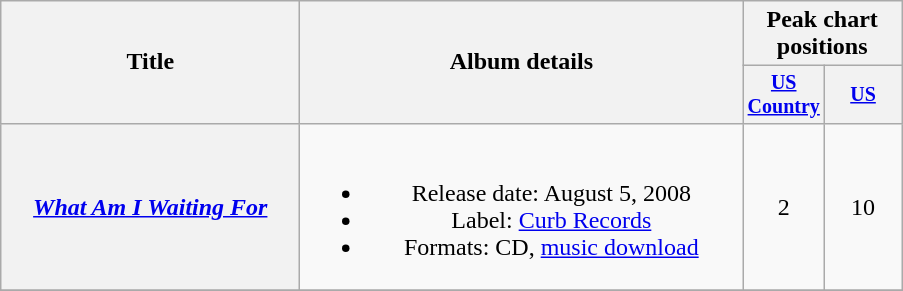<table class="wikitable plainrowheaders" style="text-align:center;">
<tr>
<th rowspan="2" style="width:12em;">Title</th>
<th rowspan="2" style="width:18em;">Album details</th>
<th colspan="2">Peak chart<br>positions</th>
</tr>
<tr style="font-size:smaller;">
<th width="45"><a href='#'>US Country</a><br></th>
<th width="45"><a href='#'>US</a><br></th>
</tr>
<tr>
<th scope="row"><em><a href='#'>What Am I Waiting For</a></em></th>
<td><br><ul><li>Release date: August 5, 2008</li><li>Label: <a href='#'>Curb Records</a></li><li>Formats: CD, <a href='#'>music download</a></li></ul></td>
<td>2</td>
<td>10</td>
</tr>
<tr>
</tr>
</table>
